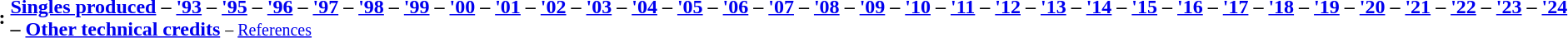<table id="toc" class="toc" summary="Contents" align="center">
<tr>
<th>:</th>
<td><strong><a href='#'>Singles produced</a> – <a href='#'>'93</a> – <a href='#'>'95</a> – <a href='#'>'96</a> – <a href='#'>'97</a> – <a href='#'>'98</a> – <a href='#'>'99</a> – <a href='#'>'00</a> – <a href='#'>'01</a> – <a href='#'>'02</a> – <a href='#'>'03</a> – <a href='#'>'04</a> – <a href='#'>'05</a> – <a href='#'>'06</a> – <a href='#'>'07</a> – <a href='#'>'08</a> – <a href='#'>'09</a> – <a href='#'>'10</a> – <a href='#'>'11</a> – <a href='#'>'12</a> – <a href='#'>'13</a> – <a href='#'>'14</a> – <a href='#'>'15</a> – <a href='#'>'16</a> – <a href='#'>'17</a> – <a href='#'>'18</a> – <a href='#'>'19</a> – <a href='#'>'20</a> – <a href='#'>'21</a> – <a href='#'>'22</a> – <a href='#'>'23</a> – <a href='#'>'24</a> – <a href='#'>Other technical credits</a></strong> <small> – <a href='#'>References</a></small> </td>
</tr>
</table>
